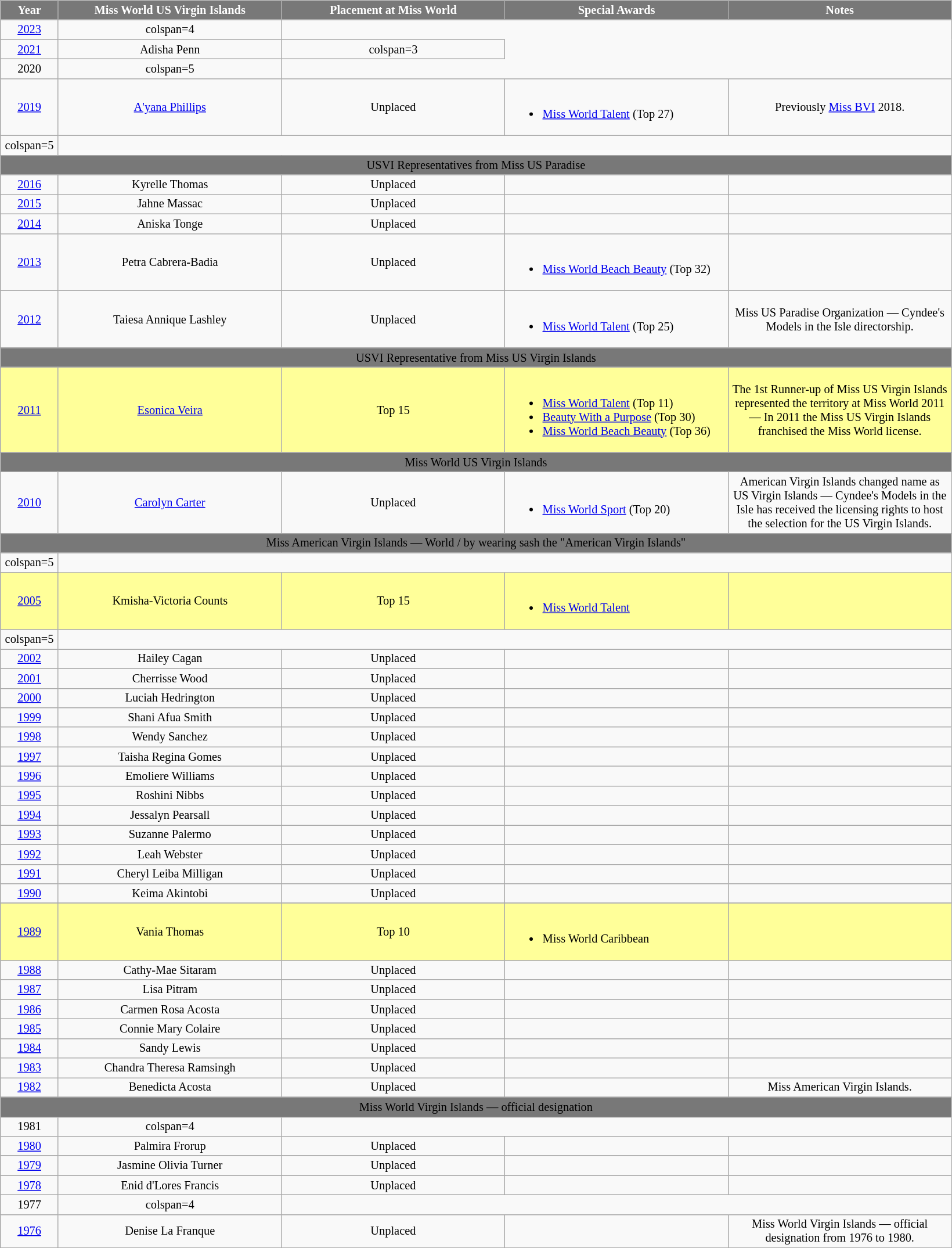<table class="wikitable " style="font-size: 85%; text-align:center">
<tr>
<th width="60" style="background-color:#787878;color:#FFFFFF;">Year</th>
<th width="250" style="background-color:#787878;color:#FFFFFF;">Miss World US Virgin Islands</th>
<th width="250" style="background-color:#787878;color:#FFFFFF;">Placement at Miss World</th>
<th width="250" style="background-color:#787878;color:#FFFFFF;">Special Awards</th>
<th width="250" style="background-color:#787878;color:#FFFFFF;">Notes</th>
</tr>
<tr>
<td><a href='#'>2023</a></td>
<td>colspan=4 </td>
</tr>
<tr>
<td><a href='#'>2021</a></td>
<td>Adisha Penn</td>
<td>colspan=3 </td>
</tr>
<tr>
<td>2020</td>
<td>colspan=5 </td>
</tr>
<tr>
<td><a href='#'>2019</a></td>
<td><a href='#'>A'yana Phillips</a></td>
<td>Unplaced</td>
<td align="left"><br><ul><li><a href='#'>Miss World Talent</a> (Top 27)</li></ul></td>
<td>Previously <a href='#'>Miss BVI</a> 2018.</td>
</tr>
<tr>
<td>colspan=5 </td>
</tr>
<tr>
</tr>
<tr bgcolor="#787878" align="center">
<td colspan="5"><span>USVI Representatives from Miss US Paradise</span></td>
</tr>
<tr>
<td><a href='#'>2016</a></td>
<td>Kyrelle Thomas</td>
<td>Unplaced</td>
<td></td>
<td></td>
</tr>
<tr>
<td><a href='#'>2015</a></td>
<td>Jahne Massac</td>
<td>Unplaced</td>
<td></td>
<td></td>
</tr>
<tr>
<td><a href='#'>2014</a></td>
<td>Aniska Tonge</td>
<td>Unplaced</td>
<td></td>
<td></td>
</tr>
<tr>
<td><a href='#'>2013</a></td>
<td>Petra Cabrera-Badia</td>
<td>Unplaced</td>
<td align="left"><br><ul><li><a href='#'>Miss World Beach Beauty</a> (Top 32)</li></ul></td>
<td></td>
</tr>
<tr>
<td><a href='#'>2012</a></td>
<td>Taiesa Annique Lashley</td>
<td>Unplaced</td>
<td align="left"><br><ul><li><a href='#'>Miss World Talent</a> (Top 25)</li></ul></td>
<td>Miss US Paradise Organization — Cyndee's Models in the Isle directorship.</td>
</tr>
<tr>
</tr>
<tr bgcolor="#787878" align="center">
<td colspan="5"><span>USVI Representative from Miss US Virgin Islands</span></td>
</tr>
<tr>
</tr>
<tr style="background-color:#FFFF99;">
<td><a href='#'>2011</a></td>
<td><a href='#'>Esonica Veira</a></td>
<td>Top 15</td>
<td align="left"><br><ul><li><a href='#'>Miss World Talent</a> (Top 11)</li><li><a href='#'>Beauty With a Purpose</a> (Top 30)</li><li><a href='#'>Miss World Beach Beauty</a> (Top 36)</li></ul></td>
<td>The 1st Runner-up of Miss US Virgin Islands represented the territory at Miss World 2011 — In 2011 the Miss US Virgin Islands franchised the Miss World license.</td>
</tr>
<tr>
</tr>
<tr bgcolor="#787878" align="center">
<td colspan="5"><span>Miss World US Virgin Islands</span></td>
</tr>
<tr>
<td><a href='#'>2010</a></td>
<td><a href='#'>Carolyn Carter</a></td>
<td>Unplaced</td>
<td align="left"><br><ul><li><a href='#'>Miss World Sport</a> (Top 20)</li></ul></td>
<td>American Virgin Islands changed name as US Virgin Islands — Cyndee's Models in the Isle has received the licensing rights to host the selection for the US Virgin Islands.</td>
</tr>
<tr>
</tr>
<tr bgcolor="#787878" align="center">
<td colspan="5"><span>Miss American Virgin Islands — World / by wearing sash the "American Virgin Islands"</span></td>
</tr>
<tr>
<td>colspan=5 </td>
</tr>
<tr>
</tr>
<tr style="background-color:#FFFF99;">
<td><a href='#'>2005</a></td>
<td>Kmisha-Victoria Counts</td>
<td>Top 15</td>
<td align="left"><br><ul><li><a href='#'>Miss World Talent</a></li></ul></td>
<td></td>
</tr>
<tr>
<td>colspan=5 </td>
</tr>
<tr>
<td><a href='#'>2002</a></td>
<td>Hailey Cagan</td>
<td>Unplaced</td>
<td></td>
<td></td>
</tr>
<tr>
<td><a href='#'>2001</a></td>
<td>Cherrisse Wood</td>
<td>Unplaced</td>
<td></td>
<td></td>
</tr>
<tr>
<td><a href='#'>2000</a></td>
<td>Luciah Hedrington</td>
<td>Unplaced</td>
<td></td>
<td></td>
</tr>
<tr>
<td><a href='#'>1999</a></td>
<td>Shani Afua Smith</td>
<td>Unplaced</td>
<td></td>
<td></td>
</tr>
<tr>
<td><a href='#'>1998</a></td>
<td>Wendy Sanchez</td>
<td>Unplaced</td>
<td></td>
<td></td>
</tr>
<tr>
<td><a href='#'>1997</a></td>
<td>Taisha Regina Gomes</td>
<td>Unplaced</td>
<td></td>
<td></td>
</tr>
<tr>
<td><a href='#'>1996</a></td>
<td>Emoliere Williams</td>
<td>Unplaced</td>
<td></td>
<td></td>
</tr>
<tr>
<td><a href='#'>1995</a></td>
<td>Roshini Nibbs</td>
<td>Unplaced</td>
<td></td>
<td></td>
</tr>
<tr>
<td><a href='#'>1994</a></td>
<td>Jessalyn Pearsall</td>
<td>Unplaced</td>
<td></td>
<td></td>
</tr>
<tr>
<td><a href='#'>1993</a></td>
<td>Suzanne Palermo</td>
<td>Unplaced</td>
<td></td>
<td></td>
</tr>
<tr>
<td><a href='#'>1992</a></td>
<td>Leah Webster</td>
<td>Unplaced</td>
<td></td>
<td></td>
</tr>
<tr>
<td><a href='#'>1991</a></td>
<td>Cheryl Leiba Milligan</td>
<td>Unplaced</td>
<td></td>
<td></td>
</tr>
<tr>
<td><a href='#'>1990</a></td>
<td>Keima Akintobi</td>
<td>Unplaced</td>
<td></td>
<td></td>
</tr>
<tr>
</tr>
<tr style="background-color:#FFFF99;">
<td><a href='#'>1989</a></td>
<td>Vania Thomas</td>
<td>Top 10</td>
<td align="left"><br><ul><li>Miss World Caribbean</li></ul></td>
<td></td>
</tr>
<tr>
<td><a href='#'>1988</a></td>
<td>Cathy-Mae Sitaram</td>
<td>Unplaced</td>
<td></td>
<td></td>
</tr>
<tr>
<td><a href='#'>1987</a></td>
<td>Lisa Pitram</td>
<td>Unplaced</td>
<td></td>
<td></td>
</tr>
<tr>
<td><a href='#'>1986</a></td>
<td>Carmen Rosa Acosta</td>
<td>Unplaced</td>
<td></td>
<td></td>
</tr>
<tr>
<td><a href='#'>1985</a></td>
<td>Connie Mary Colaire</td>
<td>Unplaced</td>
<td></td>
<td></td>
</tr>
<tr>
<td><a href='#'>1984</a></td>
<td>Sandy Lewis</td>
<td>Unplaced</td>
<td></td>
<td></td>
</tr>
<tr>
<td><a href='#'>1983</a></td>
<td>Chandra Theresa Ramsingh</td>
<td>Unplaced</td>
<td></td>
<td></td>
</tr>
<tr>
<td><a href='#'>1982</a></td>
<td>Benedicta Acosta</td>
<td>Unplaced</td>
<td></td>
<td>Miss American Virgin Islands.</td>
</tr>
<tr>
</tr>
<tr bgcolor="#787878" align="center">
<td colspan="5"><span>Miss World Virgin Islands — official designation</span></td>
</tr>
<tr>
<td>1981</td>
<td>colspan=4 </td>
</tr>
<tr>
<td><a href='#'>1980</a></td>
<td>Palmira Frorup</td>
<td>Unplaced</td>
<td></td>
<td></td>
</tr>
<tr>
<td><a href='#'>1979</a></td>
<td>Jasmine Olivia Turner</td>
<td>Unplaced</td>
<td></td>
<td></td>
</tr>
<tr>
<td><a href='#'>1978</a></td>
<td>Enid d'Lores Francis</td>
<td>Unplaced</td>
<td></td>
<td></td>
</tr>
<tr>
<td>1977</td>
<td>colspan=4 </td>
</tr>
<tr>
<td><a href='#'>1976</a></td>
<td>Denise La Franque</td>
<td>Unplaced</td>
<td></td>
<td>Miss World Virgin Islands — official designation from 1976 to 1980.</td>
</tr>
<tr>
</tr>
</table>
